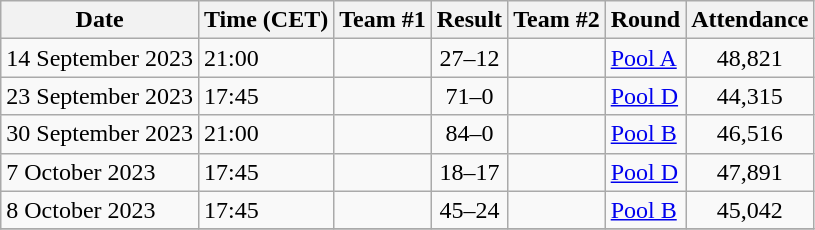<table class="wikitable">
<tr>
<th>Date</th>
<th>Time (CET)</th>
<th>Team #1</th>
<th>Result</th>
<th>Team #2</th>
<th>Round</th>
<th>Attendance</th>
</tr>
<tr>
<td>14 September 2023</td>
<td>21:00</td>
<td></td>
<td style="text-align:center;">27–12</td>
<td></td>
<td><a href='#'>Pool A</a></td>
<td style="text-align:center;">48,821</td>
</tr>
<tr>
<td>23 September 2023</td>
<td>17:45</td>
<td></td>
<td style="text-align:center;">71–0</td>
<td></td>
<td><a href='#'>Pool D</a></td>
<td style="text-align:center;">44,315</td>
</tr>
<tr>
<td>30 September 2023</td>
<td>21:00</td>
<td></td>
<td style="text-align:center;">84–0</td>
<td></td>
<td><a href='#'>Pool B</a></td>
<td style="text-align:center;">46,516</td>
</tr>
<tr>
<td>7 October 2023</td>
<td>17:45</td>
<td></td>
<td style="text-align:center;">18–17</td>
<td></td>
<td><a href='#'>Pool D</a></td>
<td style="text-align:center;">47,891</td>
</tr>
<tr>
<td>8 October 2023</td>
<td>17:45</td>
<td></td>
<td style="text-align:center;">45–24</td>
<td></td>
<td><a href='#'>Pool B</a></td>
<td style="text-align:center;">45,042</td>
</tr>
<tr>
</tr>
</table>
